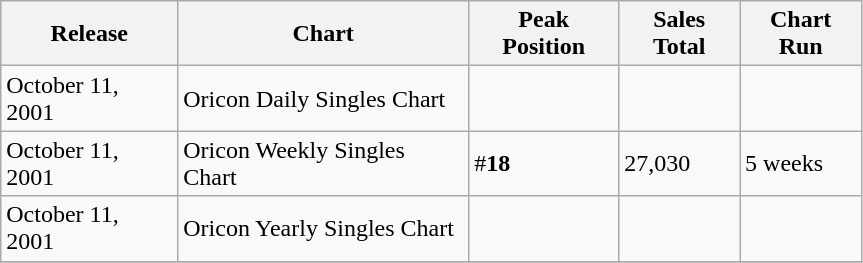<table class="wikitable" width="575px">
<tr>
<th align="left">Release</th>
<th align="left">Chart</th>
<th align="left">Peak Position</th>
<th align="left">Sales Total</th>
<th align="left">Chart Run</th>
</tr>
<tr>
<td align="left">October 11, 2001</td>
<td align="left">Oricon Daily Singles Chart</td>
<td align="left"></td>
<td align="left"></td>
<td align="left"></td>
</tr>
<tr>
<td align="left">October 11, 2001</td>
<td align="left">Oricon Weekly Singles Chart</td>
<td align="left">#<strong>18</strong></td>
<td align="left">27,030</td>
<td align="left">5 weeks</td>
</tr>
<tr>
<td align="left">October 11, 2001</td>
<td align="left">Oricon Yearly Singles Chart</td>
<td align="left"></td>
<td align="left"></td>
<td align="left"></td>
</tr>
<tr>
</tr>
</table>
